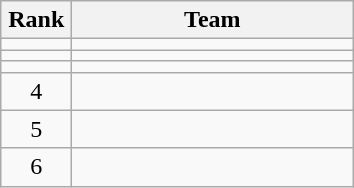<table class="wikitable" style="text-align: center;">
<tr>
<th width=40>Rank</th>
<th width=180>Team</th>
</tr>
<tr>
<td></td>
<td align=left></td>
</tr>
<tr>
<td></td>
<td align=left></td>
</tr>
<tr>
<td></td>
<td align=left></td>
</tr>
<tr>
<td>4</td>
<td align=left></td>
</tr>
<tr>
<td>5</td>
<td align=left></td>
</tr>
<tr>
<td>6</td>
<td align=left></td>
</tr>
</table>
